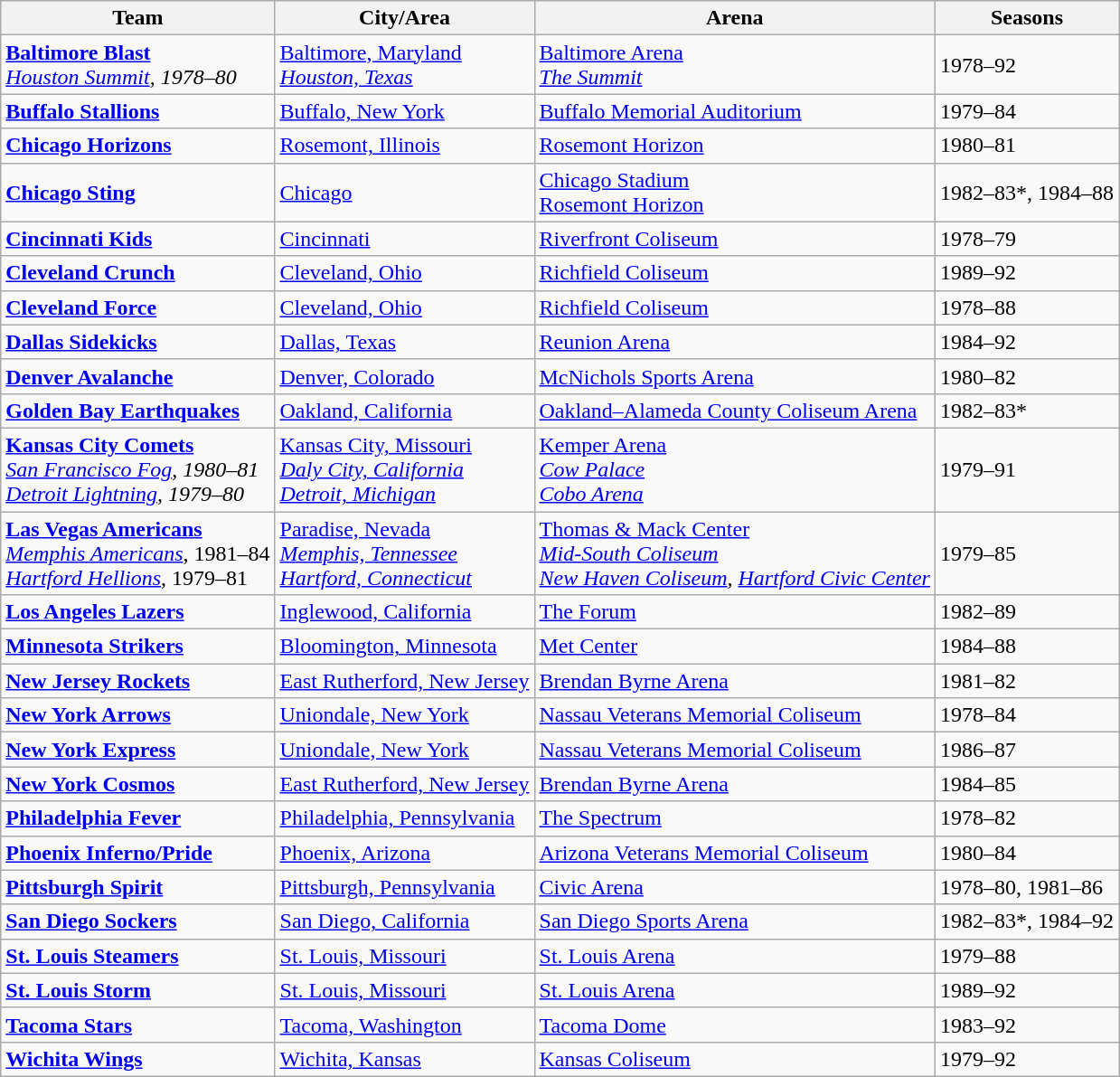<table class="wikitable sortable">
<tr>
<th>Team</th>
<th>City/Area</th>
<th>Arena</th>
<th>Seasons</th>
</tr>
<tr>
<td><strong><a href='#'>Baltimore Blast</a></strong><br><em><a href='#'>Houston Summit</a>, 1978–80</em></td>
<td><a href='#'>Baltimore, Maryland</a><br><em><a href='#'>Houston, Texas</a></em></td>
<td><a href='#'>Baltimore Arena</a><br><em><a href='#'>The Summit</a></em></td>
<td>1978–92</td>
</tr>
<tr>
<td><strong><a href='#'>Buffalo Stallions</a></strong></td>
<td><a href='#'>Buffalo, New York</a></td>
<td><a href='#'>Buffalo Memorial Auditorium</a></td>
<td>1979–84</td>
</tr>
<tr>
<td><strong><a href='#'>Chicago Horizons</a></strong></td>
<td><a href='#'>Rosemont, Illinois</a></td>
<td><a href='#'>Rosemont Horizon</a></td>
<td>1980–81</td>
</tr>
<tr>
<td><strong><a href='#'>Chicago Sting</a></strong></td>
<td><a href='#'>Chicago</a></td>
<td><a href='#'>Chicago Stadium</a> <br> <a href='#'>Rosemont Horizon</a></td>
<td>1982–83*, 1984–88</td>
</tr>
<tr>
<td><strong><a href='#'>Cincinnati Kids</a></strong></td>
<td><a href='#'>Cincinnati</a></td>
<td><a href='#'>Riverfront Coliseum</a></td>
<td>1978–79</td>
</tr>
<tr>
<td><strong><a href='#'>Cleveland Crunch</a></strong></td>
<td><a href='#'>Cleveland, Ohio</a></td>
<td><a href='#'>Richfield Coliseum</a></td>
<td>1989–92</td>
</tr>
<tr>
<td><strong><a href='#'>Cleveland Force</a></strong></td>
<td><a href='#'>Cleveland, Ohio</a></td>
<td><a href='#'>Richfield Coliseum</a></td>
<td>1978–88</td>
</tr>
<tr>
<td><strong><a href='#'>Dallas Sidekicks</a></strong></td>
<td><a href='#'>Dallas, Texas</a></td>
<td><a href='#'>Reunion Arena</a></td>
<td>1984–92</td>
</tr>
<tr>
<td><strong><a href='#'>Denver Avalanche</a></strong></td>
<td><a href='#'>Denver, Colorado</a></td>
<td><a href='#'>McNichols Sports Arena</a></td>
<td>1980–82</td>
</tr>
<tr>
<td><strong><a href='#'>Golden Bay Earthquakes</a></strong></td>
<td><a href='#'>Oakland, California</a></td>
<td><a href='#'>Oakland–Alameda County Coliseum Arena</a></td>
<td>1982–83*</td>
</tr>
<tr>
<td><strong><a href='#'>Kansas City Comets</a></strong><br><em><a href='#'>San Francisco Fog</a>, 1980–81</em> <br><em><a href='#'>Detroit Lightning</a>, 1979–80</em></td>
<td><a href='#'>Kansas City, Missouri</a><br><em><a href='#'>Daly City, California</a></em><br><em><a href='#'>Detroit, Michigan</a></em></td>
<td><a href='#'>Kemper Arena</a><br><em><a href='#'>Cow Palace</a></em><br><em><a href='#'>Cobo Arena</a></em></td>
<td>1979–91</td>
</tr>
<tr>
<td><strong><a href='#'>Las Vegas Americans</a></strong><br><em><a href='#'>Memphis Americans</a></em>, 1981–84<br><em><a href='#'>Hartford Hellions</a></em>, 1979–81</td>
<td><a href='#'>Paradise, Nevada</a><br><em><a href='#'>Memphis, Tennessee</a></em> <br><em><a href='#'>Hartford, Connecticut</a></em></td>
<td><a href='#'>Thomas & Mack Center</a><br><em><a href='#'>Mid-South Coliseum</a></em> <br><em><a href='#'>New Haven Coliseum</a>, <a href='#'>Hartford Civic Center</a></em></td>
<td>1979–85</td>
</tr>
<tr>
<td><strong><a href='#'>Los Angeles Lazers</a></strong></td>
<td><a href='#'>Inglewood, California</a></td>
<td><a href='#'>The Forum</a></td>
<td>1982–89</td>
</tr>
<tr>
<td><strong><a href='#'>Minnesota Strikers</a></strong></td>
<td><a href='#'>Bloomington, Minnesota</a></td>
<td><a href='#'>Met Center</a></td>
<td>1984–88</td>
</tr>
<tr>
<td><strong><a href='#'>New Jersey Rockets</a></strong></td>
<td><a href='#'>East Rutherford, New Jersey</a></td>
<td><a href='#'>Brendan Byrne Arena</a></td>
<td>1981–82</td>
</tr>
<tr>
<td><strong><a href='#'>New York Arrows</a></strong></td>
<td><a href='#'>Uniondale, New York</a></td>
<td><a href='#'>Nassau Veterans Memorial Coliseum</a></td>
<td>1978–84</td>
</tr>
<tr>
<td><strong><a href='#'>New York Express</a></strong></td>
<td><a href='#'>Uniondale, New York</a></td>
<td><a href='#'>Nassau Veterans Memorial Coliseum</a></td>
<td>1986–87</td>
</tr>
<tr>
<td><strong><a href='#'>New York Cosmos</a></strong></td>
<td><a href='#'>East Rutherford, New Jersey</a></td>
<td><a href='#'>Brendan Byrne Arena</a></td>
<td>1984–85</td>
</tr>
<tr>
<td><strong><a href='#'>Philadelphia Fever</a></strong></td>
<td><a href='#'>Philadelphia, Pennsylvania</a></td>
<td><a href='#'>The Spectrum</a></td>
<td>1978–82</td>
</tr>
<tr>
<td><strong><a href='#'>Phoenix Inferno/Pride</a></strong></td>
<td><a href='#'>Phoenix, Arizona</a></td>
<td><a href='#'>Arizona Veterans Memorial Coliseum</a></td>
<td>1980–84</td>
</tr>
<tr>
<td><strong><a href='#'>Pittsburgh Spirit</a></strong></td>
<td><a href='#'>Pittsburgh, Pennsylvania</a></td>
<td><a href='#'>Civic Arena</a></td>
<td>1978–80, 1981–86</td>
</tr>
<tr>
<td><strong><a href='#'>San Diego Sockers</a></strong></td>
<td><a href='#'>San Diego, California</a></td>
<td><a href='#'>San Diego Sports Arena</a></td>
<td>1982–83*, 1984–92</td>
</tr>
<tr>
<td><strong><a href='#'>St. Louis Steamers</a></strong></td>
<td><a href='#'>St. Louis, Missouri</a></td>
<td><a href='#'>St. Louis Arena</a></td>
<td>1979–88</td>
</tr>
<tr>
<td><strong><a href='#'>St. Louis Storm</a></strong></td>
<td><a href='#'>St. Louis, Missouri</a></td>
<td><a href='#'>St. Louis Arena</a></td>
<td>1989–92</td>
</tr>
<tr>
<td><strong><a href='#'>Tacoma Stars</a></strong></td>
<td><a href='#'>Tacoma, Washington</a></td>
<td><a href='#'>Tacoma Dome</a></td>
<td>1983–92</td>
</tr>
<tr>
<td><strong><a href='#'>Wichita Wings</a></strong></td>
<td><a href='#'>Wichita, Kansas</a></td>
<td><a href='#'>Kansas Coliseum</a></td>
<td>1979–92</td>
</tr>
</table>
